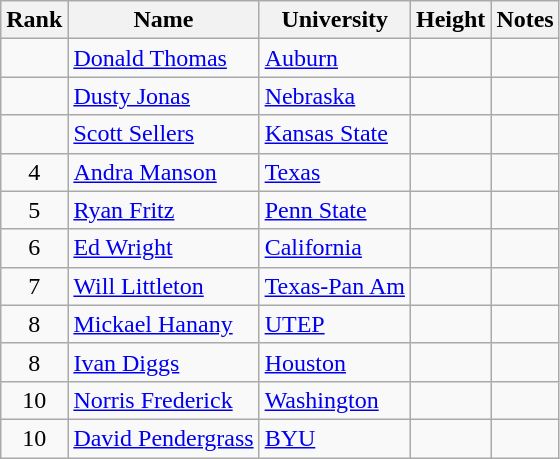<table class="wikitable sortable" style="text-align:center">
<tr>
<th>Rank</th>
<th>Name</th>
<th>University</th>
<th>Height</th>
<th>Notes</th>
</tr>
<tr>
<td></td>
<td align=left><a href='#'>Donald Thomas</a> </td>
<td align=left><a href='#'>Auburn</a></td>
<td></td>
<td></td>
</tr>
<tr>
<td></td>
<td align=left><a href='#'>Dusty Jonas</a></td>
<td align=left><a href='#'>Nebraska</a></td>
<td></td>
<td></td>
</tr>
<tr>
<td></td>
<td align=left><a href='#'>Scott Sellers</a></td>
<td align=left><a href='#'>Kansas State</a></td>
<td></td>
<td></td>
</tr>
<tr>
<td>4</td>
<td align=left><a href='#'>Andra Manson</a></td>
<td align=left><a href='#'>Texas</a></td>
<td></td>
<td></td>
</tr>
<tr>
<td>5</td>
<td align=left><a href='#'>Ryan Fritz</a></td>
<td align="left"><a href='#'>Penn State</a></td>
<td></td>
<td></td>
</tr>
<tr>
<td>6</td>
<td align=left><a href='#'>Ed Wright</a></td>
<td align="left"><a href='#'>California</a></td>
<td></td>
<td></td>
</tr>
<tr>
<td>7</td>
<td align=left><a href='#'>Will Littleton</a></td>
<td align="left"><a href='#'>Texas-Pan Am</a></td>
<td></td>
<td></td>
</tr>
<tr>
<td>8</td>
<td align=left><a href='#'>Mickael Hanany</a> </td>
<td align=left><a href='#'>UTEP</a></td>
<td></td>
<td></td>
</tr>
<tr>
<td>8</td>
<td align=left><a href='#'>Ivan Diggs</a></td>
<td align="left"><a href='#'>Houston</a></td>
<td></td>
<td></td>
</tr>
<tr>
<td>10</td>
<td align=left><a href='#'>Norris Frederick</a></td>
<td align="left"><a href='#'>Washington</a></td>
<td></td>
<td></td>
</tr>
<tr>
<td>10</td>
<td align=left><a href='#'>David Pendergrass</a></td>
<td align="left"><a href='#'>BYU</a></td>
<td></td>
<td></td>
</tr>
</table>
